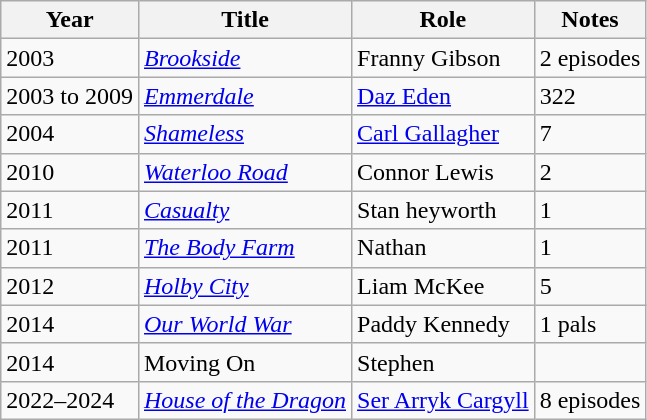<table class="wikitable sortable">
<tr>
<th>Year</th>
<th>Title</th>
<th>Role</th>
<th>Notes</th>
</tr>
<tr>
<td>2003</td>
<td><em><a href='#'>Brookside</a></em></td>
<td>Franny Gibson</td>
<td>2 episodes</td>
</tr>
<tr>
<td>2003 to 2009</td>
<td><em><a href='#'>Emmerdale</a></em></td>
<td><a href='#'>Daz Eden</a></td>
<td>322</td>
</tr>
<tr>
<td>2004</td>
<td><em><a href='#'>Shameless</a></em></td>
<td><a href='#'>Carl Gallagher</a></td>
<td>7</td>
</tr>
<tr>
<td>2010</td>
<td><em><a href='#'>Waterloo Road</a></em></td>
<td>Connor Lewis</td>
<td>2</td>
</tr>
<tr>
<td>2011</td>
<td><em><a href='#'>Casualty</a></em></td>
<td>Stan heyworth</td>
<td>1</td>
</tr>
<tr>
<td>2011</td>
<td><em><a href='#'>The Body Farm</a></em></td>
<td>Nathan</td>
<td>1</td>
</tr>
<tr>
<td>2012</td>
<td><em><a href='#'>Holby City</a></em></td>
<td>Liam McKee</td>
<td>5</td>
</tr>
<tr>
<td>2014</td>
<td><em><a href='#'>Our World War</a></em></td>
<td>Paddy Kennedy</td>
<td>1  pals</td>
</tr>
<tr>
<td>2014</td>
<td>Moving On</td>
<td>Stephen</td>
<td></td>
</tr>
<tr>
<td>2022–2024</td>
<td><em><a href='#'>House of the Dragon</a></em></td>
<td><a href='#'>Ser Arryk Cargyll</a></td>
<td>8 episodes</td>
</tr>
</table>
